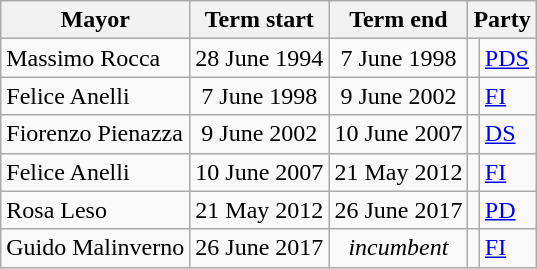<table class="wikitable">
<tr>
<th>Mayor</th>
<th>Term start</th>
<th>Term end</th>
<th colspan=2>Party</th>
</tr>
<tr>
<td>Massimo Rocca</td>
<td align=center>28 June 1994</td>
<td align=center>7 June 1998</td>
<td bgcolor=></td>
<td><a href='#'>PDS</a></td>
</tr>
<tr>
<td>Felice Anelli</td>
<td align=center>7 June 1998</td>
<td align=center>9 June 2002</td>
<td bgcolor=></td>
<td><a href='#'>FI</a></td>
</tr>
<tr>
<td>Fiorenzo Pienazza</td>
<td align=center>9 June 2002</td>
<td align=center>10 June 2007</td>
<td bgcolor=></td>
<td><a href='#'>DS</a></td>
</tr>
<tr>
<td>Felice Anelli</td>
<td align=center>10 June 2007</td>
<td align=center>21 May 2012</td>
<td bgcolor=></td>
<td><a href='#'>FI</a></td>
</tr>
<tr>
<td>Rosa Leso</td>
<td align=center>21 May 2012</td>
<td align=center>26 June 2017</td>
<td bgcolor=></td>
<td><a href='#'>PD</a></td>
</tr>
<tr>
<td>Guido Malinverno</td>
<td align=center>26 June 2017</td>
<td align=center><em>incumbent</em></td>
<td bgcolor=></td>
<td><a href='#'>FI</a></td>
</tr>
</table>
